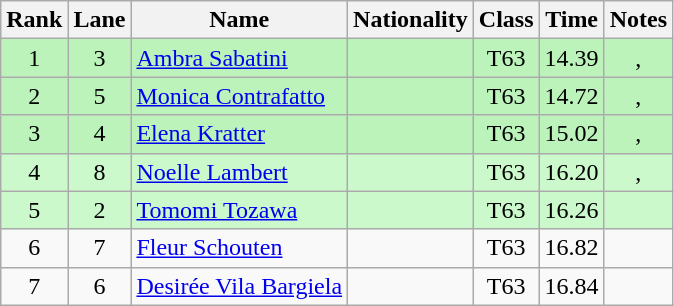<table class="wikitable sortable" style="text-align:center">
<tr>
<th>Rank</th>
<th>Lane</th>
<th>Name</th>
<th>Nationality</th>
<th>Class</th>
<th>Time</th>
<th>Notes</th>
</tr>
<tr bgcolor=bbf3bb>
<td>1</td>
<td>3</td>
<td align="left"><a href='#'>Ambra Sabatini</a></td>
<td align="left"></td>
<td>T63</td>
<td>14.39</td>
<td>, <strong></strong></td>
</tr>
<tr bgcolor=bbf3bb>
<td>2</td>
<td>5</td>
<td align="left"><a href='#'>Monica Contrafatto</a></td>
<td align="left"></td>
<td>T63</td>
<td>14.72</td>
<td>, </td>
</tr>
<tr bgcolor=bbf3bb>
<td>3</td>
<td>4</td>
<td align="left"><a href='#'>Elena Kratter</a></td>
<td align="left"></td>
<td>T63</td>
<td>15.02</td>
<td>, </td>
</tr>
<tr bgcolor=ccf9cc>
<td>4</td>
<td>8</td>
<td align="left"><a href='#'>Noelle Lambert</a></td>
<td align="left"></td>
<td>T63</td>
<td>16.20</td>
<td>, </td>
</tr>
<tr bgcolor=ccf9cc>
<td>5</td>
<td>2</td>
<td align="left"><a href='#'>Tomomi Tozawa</a></td>
<td align="left"></td>
<td>T63</td>
<td>16.26</td>
<td></td>
</tr>
<tr>
<td>6</td>
<td>7</td>
<td align="left"><a href='#'>Fleur Schouten</a></td>
<td align="left"></td>
<td>T63</td>
<td>16.82</td>
<td></td>
</tr>
<tr>
<td>7</td>
<td>6</td>
<td align="left"><a href='#'>Desirée Vila Bargiela</a></td>
<td align="left"></td>
<td>T63</td>
<td>16.84</td>
<td></td>
</tr>
</table>
